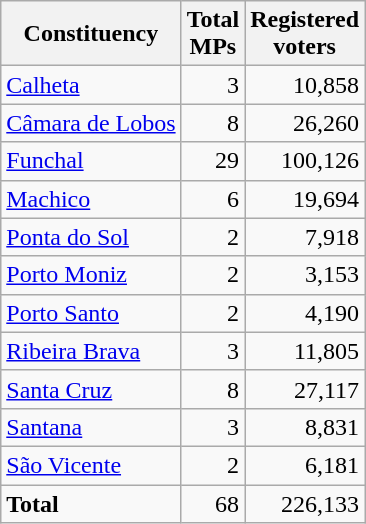<table class="wikitable sortable" style="text-align:right">
<tr>
<th>Constituency</th>
<th>Total <br>MPs</th>
<th>Registered<br>voters</th>
</tr>
<tr>
<td align="left"><a href='#'>Calheta</a></td>
<td>3</td>
<td>10,858</td>
</tr>
<tr>
<td align="left"><a href='#'>Câmara de Lobos</a></td>
<td>8</td>
<td>26,260</td>
</tr>
<tr>
<td align="left"><a href='#'>Funchal</a></td>
<td>29</td>
<td>100,126</td>
</tr>
<tr>
<td align="left"><a href='#'>Machico</a></td>
<td>6</td>
<td>19,694</td>
</tr>
<tr>
<td align="left"><a href='#'>Ponta do Sol</a></td>
<td>2</td>
<td>7,918</td>
</tr>
<tr>
<td align="left"><a href='#'>Porto Moniz</a></td>
<td>2</td>
<td>3,153</td>
</tr>
<tr>
<td align="left"><a href='#'>Porto Santo</a></td>
<td>2</td>
<td>4,190</td>
</tr>
<tr>
<td align="left"><a href='#'>Ribeira Brava</a></td>
<td>3</td>
<td>11,805</td>
</tr>
<tr>
<td align="left"><a href='#'>Santa Cruz</a></td>
<td>8</td>
<td>27,117</td>
</tr>
<tr>
<td align="left"><a href='#'>Santana</a></td>
<td>3</td>
<td>8,831</td>
</tr>
<tr>
<td align="left"><a href='#'>São Vicente</a></td>
<td>2</td>
<td>6,181</td>
</tr>
<tr>
<td align="left"><strong>Total</strong></td>
<td>68</td>
<td>226,133</td>
</tr>
</table>
